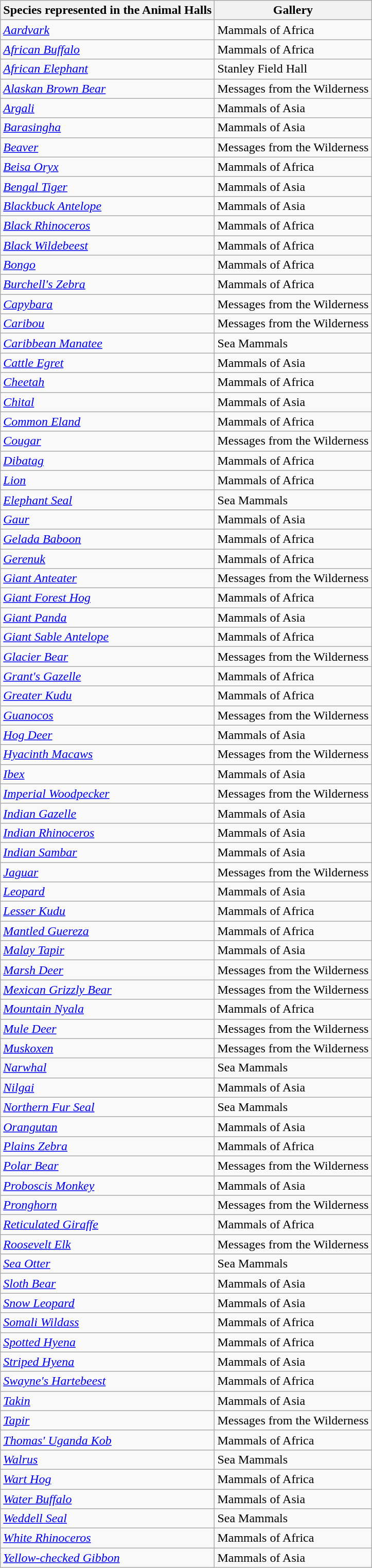<table class="wikitable sortable mw-collapsible mw-collapsed">
<tr>
<th>Species represented in the Animal Halls</th>
<th>Gallery</th>
</tr>
<tr>
<td><em><a href='#'>Aardvark</a></em></td>
<td>Mammals of Africa</td>
</tr>
<tr>
<td><em><a href='#'>African Buffalo</a></em></td>
<td>Mammals of Africa</td>
</tr>
<tr>
<td><em><a href='#'>African Elephant</a></em></td>
<td>Stanley Field Hall</td>
</tr>
<tr>
<td><em><a href='#'>Alaskan Brown Bear</a></em></td>
<td>Messages from the Wilderness</td>
</tr>
<tr>
<td><em><a href='#'>Argali</a></em></td>
<td>Mammals of Asia</td>
</tr>
<tr>
<td><em><a href='#'>Barasingha</a></em></td>
<td>Mammals of Asia</td>
</tr>
<tr>
<td><em><a href='#'>Beaver</a></em></td>
<td>Messages from the Wilderness</td>
</tr>
<tr>
<td><em><a href='#'>Beisa Oryx</a></em></td>
<td>Mammals of Africa</td>
</tr>
<tr>
<td><em><a href='#'>Bengal Tiger</a></em></td>
<td>Mammals of Asia</td>
</tr>
<tr>
<td><em><a href='#'>Blackbuck Antelope</a></em></td>
<td>Mammals of Asia</td>
</tr>
<tr>
<td><em><a href='#'>Black Rhinoceros</a></em></td>
<td>Mammals of Africa</td>
</tr>
<tr>
<td><em><a href='#'>Black Wildebeest</a></em></td>
<td>Mammals of Africa</td>
</tr>
<tr>
<td><em><a href='#'>Bongo</a></em></td>
<td>Mammals of Africa</td>
</tr>
<tr>
<td><em><a href='#'>Burchell's Zebra</a></em></td>
<td>Mammals of Africa</td>
</tr>
<tr>
<td><em><a href='#'>Capybara</a></em></td>
<td>Messages from the Wilderness</td>
</tr>
<tr>
<td><em><a href='#'>Caribou</a></em></td>
<td>Messages from the Wilderness</td>
</tr>
<tr>
<td><em><a href='#'>Caribbean Manatee</a></em></td>
<td>Sea Mammals</td>
</tr>
<tr>
<td><em><a href='#'>Cattle Egret</a></em></td>
<td>Mammals of Asia</td>
</tr>
<tr>
<td><em><a href='#'>Cheetah</a></em></td>
<td>Mammals of Africa</td>
</tr>
<tr>
<td><em><a href='#'>Chital</a></em></td>
<td>Mammals of Asia</td>
</tr>
<tr>
<td><em><a href='#'>Common Eland</a></em></td>
<td>Mammals of Africa</td>
</tr>
<tr>
<td><em><a href='#'>Cougar</a></em></td>
<td>Messages from the Wilderness</td>
</tr>
<tr>
<td><em><a href='#'>Dibatag</a></em></td>
<td>Mammals of Africa</td>
</tr>
<tr>
<td><em><a href='#'>Lion</a></em></td>
<td>Mammals of Africa</td>
</tr>
<tr>
<td><em><a href='#'>Elephant Seal</a></em></td>
<td>Sea Mammals</td>
</tr>
<tr>
<td><em><a href='#'>Gaur</a></em></td>
<td>Mammals of Asia</td>
</tr>
<tr>
<td><em><a href='#'>Gelada Baboon</a></em></td>
<td>Mammals of Africa</td>
</tr>
<tr>
<td><em><a href='#'>Gerenuk</a></em></td>
<td>Mammals of Africa</td>
</tr>
<tr>
<td><em><a href='#'>Giant Anteater</a></em></td>
<td>Messages from the Wilderness</td>
</tr>
<tr>
<td><em><a href='#'>Giant Forest Hog</a></em></td>
<td>Mammals of Africa</td>
</tr>
<tr>
<td><em><a href='#'>Giant Panda</a></em></td>
<td>Mammals of Asia</td>
</tr>
<tr>
<td><em><a href='#'>Giant Sable Antelope</a></em></td>
<td>Mammals of Africa</td>
</tr>
<tr>
<td><em><a href='#'>Glacier Bear</a></em></td>
<td>Messages from the Wilderness</td>
</tr>
<tr>
<td><a href='#'><em>Grant's Gazelle</em></a></td>
<td>Mammals of Africa</td>
</tr>
<tr>
<td><em><a href='#'>Greater Kudu</a></em></td>
<td>Mammals of Africa</td>
</tr>
<tr>
<td><em><a href='#'>Guanocos</a></em></td>
<td>Messages from the Wilderness</td>
</tr>
<tr>
<td><em><a href='#'>Hog Deer</a></em></td>
<td>Mammals of Asia</td>
</tr>
<tr>
<td><em><a href='#'>Hyacinth Macaws</a></em></td>
<td>Messages from the Wilderness</td>
</tr>
<tr>
<td><em><a href='#'>Ibex</a></em></td>
<td>Mammals of Asia</td>
</tr>
<tr>
<td><em><a href='#'>Imperial Woodpecker</a></em></td>
<td>Messages from the Wilderness</td>
</tr>
<tr>
<td><em><a href='#'>Indian Gazelle</a></em></td>
<td>Mammals of Asia</td>
</tr>
<tr>
<td><em><a href='#'>Indian Rhinoceros</a></em></td>
<td>Mammals of Asia</td>
</tr>
<tr>
<td><em><a href='#'>Indian Sambar</a></em></td>
<td>Mammals of Asia</td>
</tr>
<tr>
<td><em><a href='#'>Jaguar</a></em></td>
<td>Messages from the Wilderness</td>
</tr>
<tr>
<td><em><a href='#'>Leopard</a></em></td>
<td>Mammals of Asia</td>
</tr>
<tr>
<td><em><a href='#'>Lesser Kudu</a></em></td>
<td>Mammals of Africa</td>
</tr>
<tr>
<td><em><a href='#'>Mantled Guereza</a></em></td>
<td>Mammals of Africa</td>
</tr>
<tr>
<td><em><a href='#'>Malay Tapir</a></em></td>
<td>Mammals of Asia</td>
</tr>
<tr>
<td><em><a href='#'>Marsh Deer</a></em></td>
<td>Messages from the Wilderness</td>
</tr>
<tr>
<td><em><a href='#'>Mexican Grizzly Bear</a></em></td>
<td>Messages from the Wilderness</td>
</tr>
<tr>
<td><em><a href='#'>Mountain Nyala</a></em></td>
<td>Mammals of Africa</td>
</tr>
<tr>
<td><em><a href='#'>Mule Deer</a></em></td>
<td>Messages from the Wilderness</td>
</tr>
<tr>
<td><em><a href='#'>Muskoxen</a></em></td>
<td>Messages from the Wilderness</td>
</tr>
<tr>
<td><em><a href='#'>Narwhal</a></em></td>
<td>Sea Mammals</td>
</tr>
<tr>
<td><em><a href='#'>Nilgai</a></em></td>
<td>Mammals of Asia</td>
</tr>
<tr>
<td><em><a href='#'>Northern Fur Seal</a></em></td>
<td>Sea Mammals</td>
</tr>
<tr>
<td><em><a href='#'>Orangutan</a></em></td>
<td>Mammals of Asia</td>
</tr>
<tr>
<td><em><a href='#'>Plains Zebra</a></em></td>
<td>Mammals of Africa</td>
</tr>
<tr>
<td><em><a href='#'>Polar Bear</a></em></td>
<td>Messages from the Wilderness</td>
</tr>
<tr>
<td><em><a href='#'>Proboscis Monkey</a></em></td>
<td>Mammals of Asia</td>
</tr>
<tr>
<td><em><a href='#'>Pronghorn</a></em></td>
<td>Messages from the Wilderness</td>
</tr>
<tr>
<td><em><a href='#'>Reticulated Giraffe</a></em></td>
<td>Mammals of Africa</td>
</tr>
<tr>
<td><em><a href='#'>Roosevelt Elk</a></em></td>
<td>Messages from the Wilderness</td>
</tr>
<tr>
<td><em><a href='#'>Sea Otter</a></em></td>
<td>Sea Mammals</td>
</tr>
<tr>
<td><em><a href='#'>Sloth Bear</a></em></td>
<td>Mammals of Asia</td>
</tr>
<tr>
<td><em><a href='#'>Snow Leopard</a></em></td>
<td>Mammals of Asia</td>
</tr>
<tr>
<td><em><a href='#'>Somali Wildass</a></em></td>
<td>Mammals of Africa</td>
</tr>
<tr>
<td><em><a href='#'>Spotted Hyena</a></em></td>
<td>Mammals of Africa</td>
</tr>
<tr>
<td><em><a href='#'>Striped Hyena</a></em></td>
<td>Mammals of Asia</td>
</tr>
<tr>
<td><em><a href='#'>Swayne's Hartebeest</a></em></td>
<td>Mammals of Africa</td>
</tr>
<tr>
<td><em><a href='#'>Takin</a></em></td>
<td>Mammals of Asia</td>
</tr>
<tr>
<td><em><a href='#'>Tapir</a></em></td>
<td>Messages from the Wilderness</td>
</tr>
<tr>
<td><em><a href='#'>Thomas' Uganda Kob</a></em></td>
<td>Mammals of Africa</td>
</tr>
<tr>
<td><em><a href='#'>Walrus</a></em></td>
<td>Sea Mammals</td>
</tr>
<tr>
<td><em><a href='#'>Wart Hog</a></em></td>
<td>Mammals of Africa</td>
</tr>
<tr>
<td><em><a href='#'>Water Buffalo</a></em></td>
<td>Mammals of Asia</td>
</tr>
<tr>
<td><em><a href='#'>Weddell Seal</a></em></td>
<td>Sea Mammals</td>
</tr>
<tr>
<td><em><a href='#'>White Rhinoceros</a></em></td>
<td>Mammals of Africa</td>
</tr>
<tr>
<td><em><a href='#'>Yellow-checked Gibbon</a></em></td>
<td>Mammals of Asia</td>
</tr>
</table>
